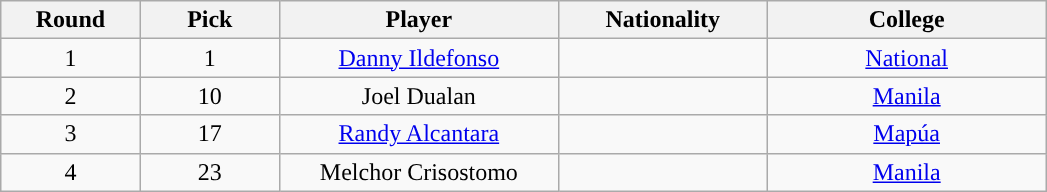<table class="wikitable sortable sortable">
<tr>
<th width="10%">Round</th>
<th width="10%">Pick</th>
<th width="20%">Player</th>
<th width="15%">Nationality</th>
<th width="20%">College</th>
</tr>
<tr style="text-align: center">
<td>1</td>
<td>1</td>
<td><a href='#'>Danny Ildefonso</a></td>
<td></td>
<td><a href='#'>National</a></td>
</tr>
<tr style="text-align: center">
<td>2</td>
<td>10</td>
<td>Joel Dualan</td>
<td></td>
<td><a href='#'>Manila</a></td>
</tr>
<tr style="text-align: center">
<td>3</td>
<td>17</td>
<td><a href='#'>Randy Alcantara</a></td>
<td></td>
<td><a href='#'>Mapúa</a></td>
</tr>
<tr style="text-align: center">
<td>4</td>
<td>23</td>
<td>Melchor Crisostomo</td>
<td></td>
<td><a href='#'>Manila</a></td>
</tr>
</table>
